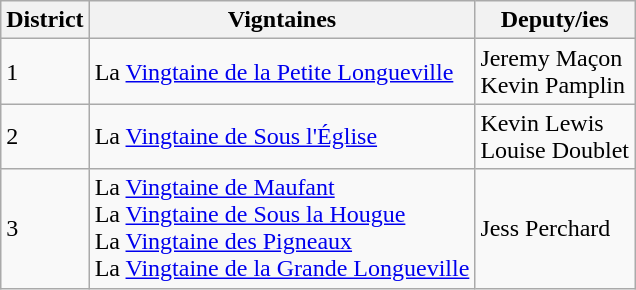<table class="wikitable">
<tr>
<th>District</th>
<th>Vigntaines</th>
<th>Deputy/ies</th>
</tr>
<tr>
<td>1</td>
<td>La <a href='#'>Vingtaine de la Petite Longueville</a></td>
<td>Jeremy Maçon<br>Kevin Pamplin</td>
</tr>
<tr>
<td>2</td>
<td>La <a href='#'>Vingtaine de Sous l'Église</a></td>
<td>Kevin Lewis<br>Louise Doublet</td>
</tr>
<tr>
<td>3</td>
<td>La <a href='#'>Vingtaine de Maufant</a><br>La <a href='#'>Vingtaine de Sous la Hougue</a><br>La <a href='#'>Vingtaine des Pigneaux</a><br>La <a href='#'>Vingtaine de la Grande Longueville</a></td>
<td>Jess Perchard</td>
</tr>
</table>
